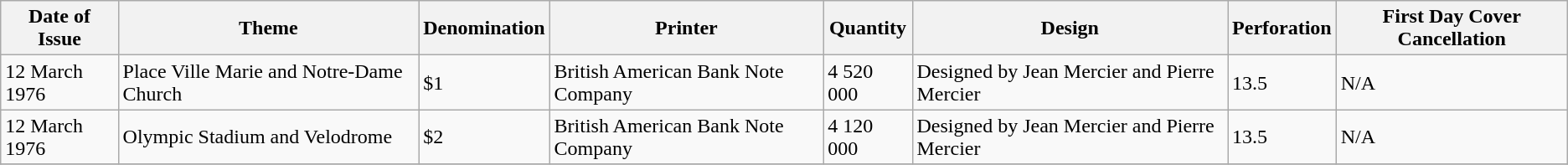<table class="wikitable sortable">
<tr>
<th>Date of Issue</th>
<th>Theme</th>
<th>Denomination</th>
<th>Printer</th>
<th>Quantity</th>
<th>Design</th>
<th>Perforation</th>
<th>First Day Cover Cancellation</th>
</tr>
<tr>
<td>12 March 1976 </td>
<td>Place Ville Marie and Notre-Dame Church</td>
<td>$1</td>
<td>British American Bank Note Company</td>
<td>4 520 000</td>
<td>Designed by Jean Mercier and Pierre Mercier</td>
<td>13.5</td>
<td>N/A</td>
</tr>
<tr>
<td>12 March 1976</td>
<td>Olympic Stadium and Velodrome</td>
<td>$2</td>
<td>British American Bank Note Company</td>
<td>4 120 000</td>
<td>Designed by Jean Mercier and Pierre Mercier</td>
<td>13.5</td>
<td>N/A</td>
</tr>
<tr>
</tr>
</table>
